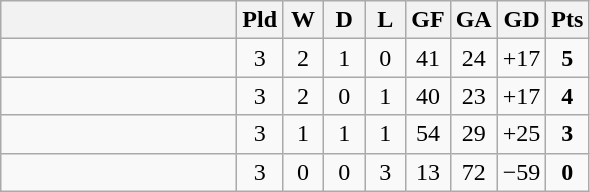<table class="wikitable" style="text-align:center;">
<tr>
<th width=150></th>
<th width=20>Pld</th>
<th width=20>W</th>
<th width=20>D</th>
<th width=20>L</th>
<th width=20>GF</th>
<th width=20>GA</th>
<th width=20>GD</th>
<th width=20>Pts</th>
</tr>
<tr>
<td align="left"></td>
<td>3</td>
<td>2</td>
<td>1</td>
<td>0</td>
<td>41</td>
<td>24</td>
<td>+17</td>
<td><strong>5</strong></td>
</tr>
<tr>
<td align="left"></td>
<td>3</td>
<td>2</td>
<td>0</td>
<td>1</td>
<td>40</td>
<td>23</td>
<td>+17</td>
<td><strong>4</strong></td>
</tr>
<tr>
<td align="left"></td>
<td>3</td>
<td>1</td>
<td>1</td>
<td>1</td>
<td>54</td>
<td>29</td>
<td>+25</td>
<td><strong>3</strong></td>
</tr>
<tr>
<td align="left"></td>
<td>3</td>
<td>0</td>
<td>0</td>
<td>3</td>
<td>13</td>
<td>72</td>
<td>−59</td>
<td><strong>0</strong></td>
</tr>
</table>
